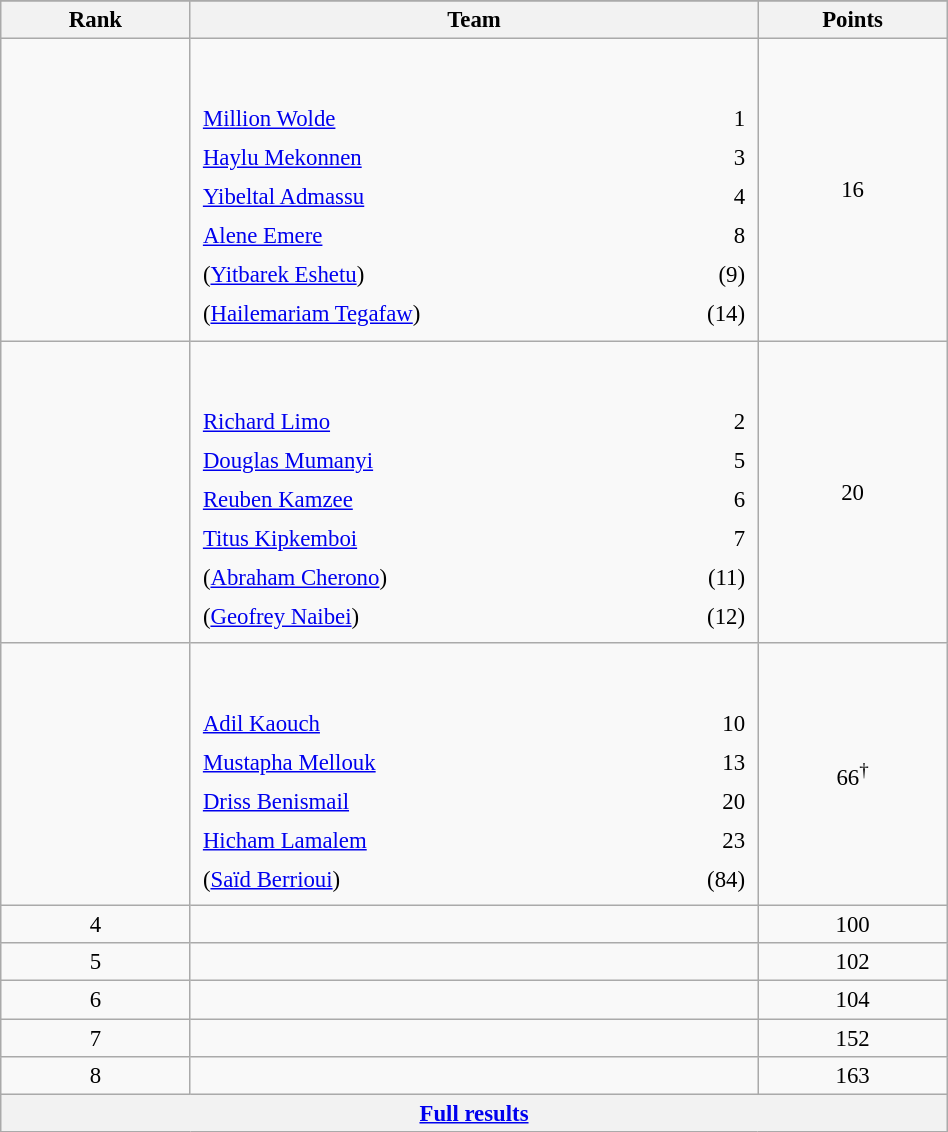<table class="wikitable sortable" style=" text-align:center; font-size:95%;" width="50%">
<tr>
</tr>
<tr>
<th width=10%>Rank</th>
<th width=30%>Team</th>
<th width=10%>Points</th>
</tr>
<tr>
<td align=center></td>
<td align=left> <br><br><table width=100%>
<tr>
<td align=left style="border:0"><a href='#'>Million Wolde</a></td>
<td align=right style="border:0">1</td>
</tr>
<tr>
<td align=left style="border:0"><a href='#'>Haylu Mekonnen</a></td>
<td align=right style="border:0">3</td>
</tr>
<tr>
<td align=left style="border:0"><a href='#'>Yibeltal Admassu</a></td>
<td align=right style="border:0">4</td>
</tr>
<tr>
<td align=left style="border:0"><a href='#'>Alene Emere</a></td>
<td align=right style="border:0">8</td>
</tr>
<tr>
<td align=left style="border:0">(<a href='#'>Yitbarek Eshetu</a>)</td>
<td align=right style="border:0">(9)</td>
</tr>
<tr>
<td align=left style="border:0">(<a href='#'>Hailemariam Tegafaw</a>)</td>
<td align=right style="border:0">(14)</td>
</tr>
</table>
</td>
<td>16</td>
</tr>
<tr>
<td align=center></td>
<td align=left> <br><br><table width=100%>
<tr>
<td align=left style="border:0"><a href='#'>Richard Limo</a></td>
<td align=right style="border:0">2</td>
</tr>
<tr>
<td align=left style="border:0"><a href='#'>Douglas Mumanyi</a></td>
<td align=right style="border:0">5</td>
</tr>
<tr>
<td align=left style="border:0"><a href='#'>Reuben Kamzee</a></td>
<td align=right style="border:0">6</td>
</tr>
<tr>
<td align=left style="border:0"><a href='#'>Titus Kipkemboi</a></td>
<td align=right style="border:0">7</td>
</tr>
<tr>
<td align=left style="border:0">(<a href='#'>Abraham Cherono</a>)</td>
<td align=right style="border:0">(11)</td>
</tr>
<tr>
<td align=left style="border:0">(<a href='#'>Geofrey Naibei</a>)</td>
<td align=right style="border:0">(12)</td>
</tr>
</table>
</td>
<td>20</td>
</tr>
<tr>
<td align=center></td>
<td align=left> <br><br><table width=100%>
<tr>
<td align=left style="border:0"><a href='#'>Adil Kaouch</a></td>
<td align=right style="border:0">10</td>
</tr>
<tr>
<td align=left style="border:0"><a href='#'>Mustapha Mellouk</a></td>
<td align=right style="border:0">13</td>
</tr>
<tr>
<td align=left style="border:0"><a href='#'>Driss Benismail</a></td>
<td align=right style="border:0">20</td>
</tr>
<tr>
<td align=left style="border:0"><a href='#'>Hicham Lamalem</a></td>
<td align=right style="border:0">23</td>
</tr>
<tr>
<td align=left style="border:0">(<a href='#'>Saïd Berrioui</a>)</td>
<td align=right style="border:0">(84)</td>
</tr>
</table>
</td>
<td>66<sup>†</sup></td>
</tr>
<tr>
<td align=center>4</td>
<td align=left></td>
<td>100</td>
</tr>
<tr>
<td align=center>5</td>
<td align=left></td>
<td>102</td>
</tr>
<tr>
<td align=center>6</td>
<td align=left></td>
<td>104</td>
</tr>
<tr>
<td align=center>7</td>
<td align=left></td>
<td>152</td>
</tr>
<tr>
<td align=center>8</td>
<td align=left></td>
<td>163</td>
</tr>
<tr class="sortbottom">
<th colspan=3 align=center><a href='#'>Full results</a></th>
</tr>
</table>
